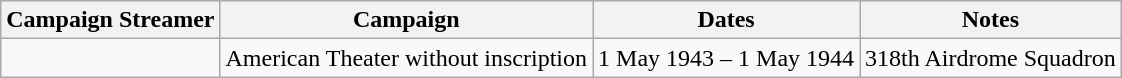<table class="wikitable">
<tr style="background:#efefef;">
<th>Campaign Streamer</th>
<th>Campaign</th>
<th>Dates</th>
<th>Notes</th>
</tr>
<tr>
<td></td>
<td>American Theater without inscription</td>
<td>1 May 1943 – 1 May 1944</td>
<td>318th Airdrome Squadron</td>
</tr>
</table>
